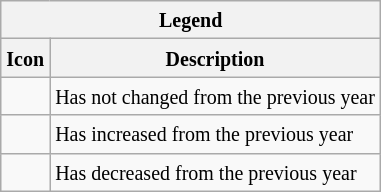<table class="wikitable">
<tr>
<th colspan="2"><small>Legend</small></th>
</tr>
<tr>
<th><small> Icon</small></th>
<th><small> Description</small></th>
</tr>
<tr>
<td></td>
<td><small>Has not changed from the previous year</small></td>
</tr>
<tr>
<td></td>
<td><small>Has increased from the previous year</small></td>
</tr>
<tr>
<td></td>
<td><small>Has decreased from the previous year</small></td>
</tr>
</table>
